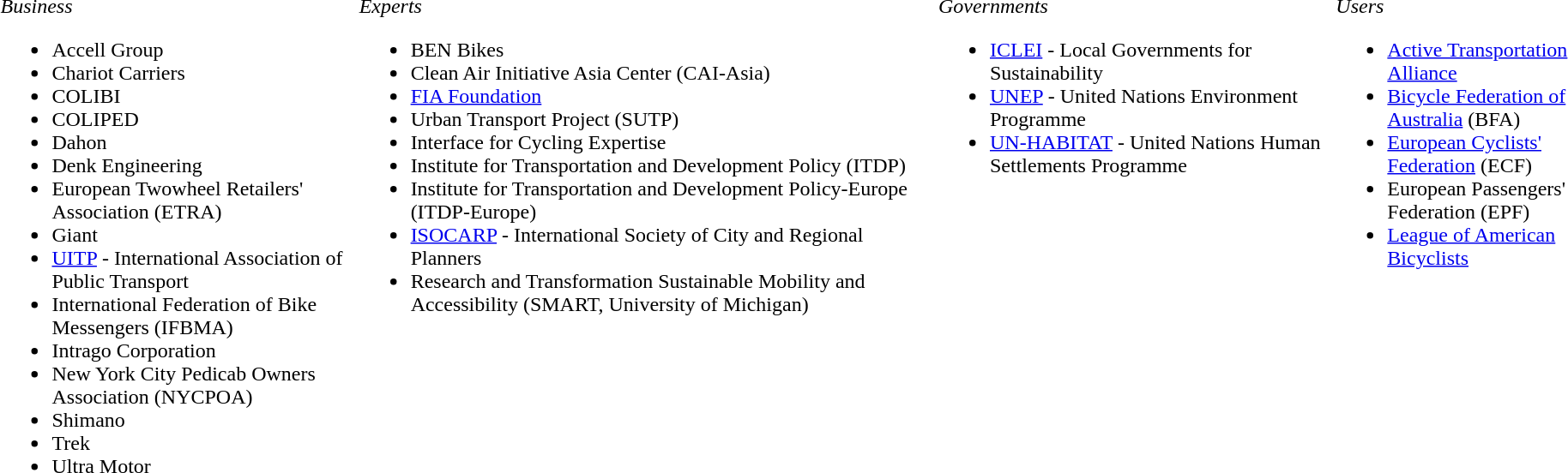<table>
<tr style="vertical-align: top;">
<td valign="top"><br><em>Business</em><ul><li>Accell Group</li><li>Chariot Carriers</li><li>COLIBI</li><li>COLIPED</li><li>Dahon</li><li>Denk Engineering</li><li>European Twowheel Retailers' Association (ETRA)</li><li>Giant</li><li><a href='#'>UITP</a> - International Association of Public Transport</li><li>International Federation of Bike Messengers (IFBMA)</li><li>Intrago Corporation</li><li>New York City Pedicab Owners Association (NYCPOA)</li><li>Shimano</li><li>Trek</li><li>Ultra Motor</li></ul></td>
<td valign="top"><br><em>Experts</em><ul><li>BEN Bikes</li><li>Clean Air Initiative Asia Center (CAI-Asia)</li><li><a href='#'>FIA Foundation</a></li><li>Urban Transport Project (SUTP)</li><li>Interface for Cycling Expertise</li><li>Institute for Transportation and Development Policy (ITDP)</li><li>Institute for Transportation and Development Policy-Europe (ITDP-Europe)</li><li><a href='#'>ISOCARP</a> - International Society of City and Regional Planners</li><li>Research and Transformation Sustainable Mobility and Accessibility (SMART, University of Michigan)</li></ul></td>
<td valign="top"><br><em>Governments</em><ul><li><a href='#'>ICLEI</a> - Local Governments for Sustainability</li><li><a href='#'>UNEP</a> - United Nations Environment Programme</li><li><a href='#'>UN-HABITAT</a> - United Nations Human Settlements Programme</li></ul></td>
<td valign="top"><br><em>Users</em><ul><li><a href='#'>Active Transportation Alliance</a></li><li><a href='#'>Bicycle Federation of Australia</a> (BFA)</li><li><a href='#'>European Cyclists' Federation</a> (ECF)</li><li>European Passengers' Federation (EPF)</li><li><a href='#'>League of American Bicyclists</a></li></ul></td>
</tr>
</table>
